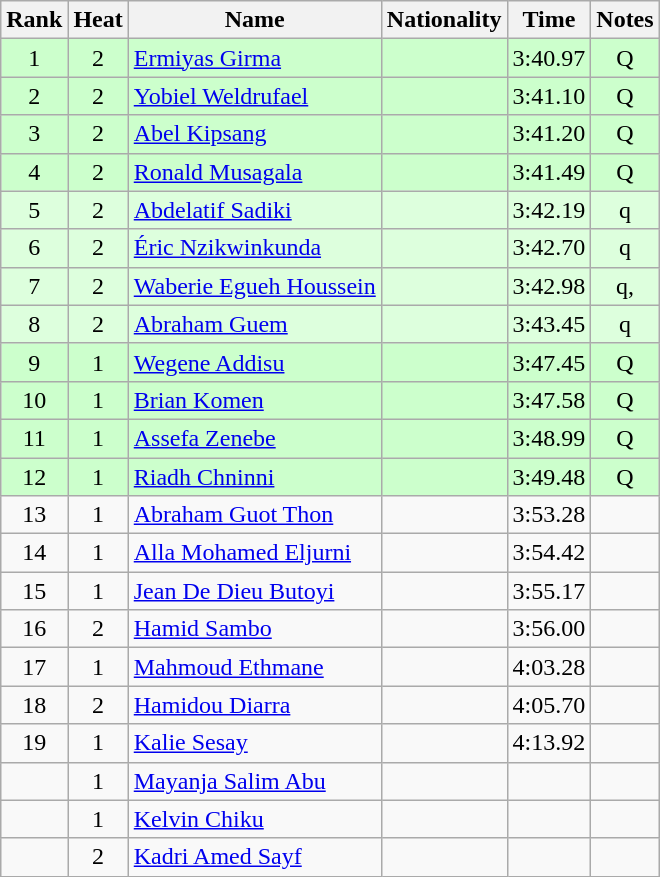<table class="wikitable sortable" style="text-align:center">
<tr>
<th>Rank</th>
<th>Heat</th>
<th>Name</th>
<th>Nationality</th>
<th>Time</th>
<th>Notes</th>
</tr>
<tr bgcolor=ccffcc>
<td>1</td>
<td>2</td>
<td align=left><a href='#'>Ermiyas Girma</a></td>
<td align=left></td>
<td>3:40.97</td>
<td>Q</td>
</tr>
<tr bgcolor=ccffcc>
<td>2</td>
<td>2</td>
<td align=left><a href='#'>Yobiel Weldrufael</a></td>
<td align=left></td>
<td>3:41.10</td>
<td>Q</td>
</tr>
<tr bgcolor=ccffcc>
<td>3</td>
<td>2</td>
<td align=left><a href='#'>Abel Kipsang</a></td>
<td align=left></td>
<td>3:41.20</td>
<td>Q</td>
</tr>
<tr bgcolor=ccffcc>
<td>4</td>
<td>2</td>
<td align=left><a href='#'>Ronald Musagala</a></td>
<td align=left></td>
<td>3:41.49</td>
<td>Q</td>
</tr>
<tr bgcolor=ddffdd>
<td>5</td>
<td>2</td>
<td align=left><a href='#'>Abdelatif Sadiki</a></td>
<td align=left></td>
<td>3:42.19</td>
<td>q</td>
</tr>
<tr bgcolor=ddffdd>
<td>6</td>
<td>2</td>
<td align=left><a href='#'>Éric Nzikwinkunda</a></td>
<td align=left></td>
<td>3:42.70</td>
<td>q</td>
</tr>
<tr bgcolor=ddffdd>
<td>7</td>
<td>2</td>
<td align=left><a href='#'>Waberie Egueh Houssein</a></td>
<td align=left></td>
<td>3:42.98</td>
<td>q, </td>
</tr>
<tr bgcolor=ddffdd>
<td>8</td>
<td>2</td>
<td align=left><a href='#'>Abraham Guem</a></td>
<td align=left></td>
<td>3:43.45</td>
<td>q</td>
</tr>
<tr bgcolor=ccffcc>
<td>9</td>
<td>1</td>
<td align=left><a href='#'>Wegene Addisu</a></td>
<td align=left></td>
<td>3:47.45</td>
<td>Q</td>
</tr>
<tr bgcolor=ccffcc>
<td>10</td>
<td>1</td>
<td align=left><a href='#'>Brian Komen</a></td>
<td align=left></td>
<td>3:47.58</td>
<td>Q</td>
</tr>
<tr bgcolor=ccffcc>
<td>11</td>
<td>1</td>
<td align=left><a href='#'>Assefa Zenebe</a></td>
<td align=left></td>
<td>3:48.99</td>
<td>Q</td>
</tr>
<tr bgcolor=ccffcc>
<td>12</td>
<td>1</td>
<td align=left><a href='#'>Riadh Chninni</a></td>
<td align=left></td>
<td>3:49.48</td>
<td>Q</td>
</tr>
<tr>
<td>13</td>
<td>1</td>
<td align=left><a href='#'>Abraham Guot Thon</a></td>
<td align=left></td>
<td>3:53.28</td>
<td></td>
</tr>
<tr>
<td>14</td>
<td>1</td>
<td align=left><a href='#'>Alla Mohamed Eljurni</a></td>
<td align=left></td>
<td>3:54.42</td>
<td></td>
</tr>
<tr>
<td>15</td>
<td>1</td>
<td align=left><a href='#'>Jean De Dieu Butoyi</a></td>
<td align=left></td>
<td>3:55.17</td>
<td></td>
</tr>
<tr>
<td>16</td>
<td>2</td>
<td align=left><a href='#'>Hamid Sambo</a></td>
<td align=left></td>
<td>3:56.00</td>
<td></td>
</tr>
<tr>
<td>17</td>
<td>1</td>
<td align=left><a href='#'>Mahmoud Ethmane</a></td>
<td align=left></td>
<td>4:03.28</td>
<td></td>
</tr>
<tr>
<td>18</td>
<td>2</td>
<td align=left><a href='#'>Hamidou Diarra</a></td>
<td align=left></td>
<td>4:05.70</td>
<td></td>
</tr>
<tr>
<td>19</td>
<td>1</td>
<td align=left><a href='#'>Kalie Sesay</a></td>
<td align=left></td>
<td>4:13.92</td>
<td></td>
</tr>
<tr>
<td></td>
<td>1</td>
<td align=left><a href='#'>Mayanja Salim Abu</a></td>
<td align=left></td>
<td></td>
<td></td>
</tr>
<tr>
<td></td>
<td>1</td>
<td align=left><a href='#'>Kelvin Chiku</a></td>
<td align=left></td>
<td></td>
<td></td>
</tr>
<tr>
<td></td>
<td>2</td>
<td align=left><a href='#'>Kadri Amed Sayf</a></td>
<td align=left></td>
<td></td>
<td></td>
</tr>
</table>
